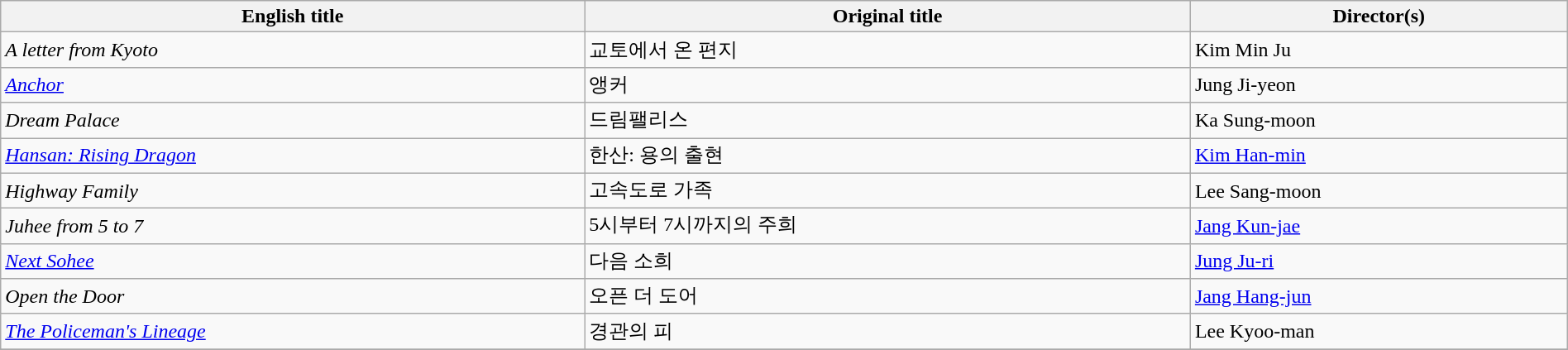<table class="sortable wikitable" style="width:100%; margin-bottom:4px" cellpadding="5">
<tr>
<th scope="col">English title</th>
<th scope="col">Original title</th>
<th scope="col">Director(s)</th>
</tr>
<tr>
<td><em>A letter from Kyoto</em></td>
<td>교토에서 온 편지</td>
<td>Kim Min Ju</td>
</tr>
<tr>
<td><em><a href='#'>Anchor</a></em></td>
<td>앵커</td>
<td>Jung Ji-yeon</td>
</tr>
<tr>
<td><em>Dream Palace</em></td>
<td>드림팰리스</td>
<td>Ka Sung-moon</td>
</tr>
<tr>
<td><em><a href='#'>Hansan: Rising Dragon</a></em></td>
<td>한산: 용의 출현</td>
<td><a href='#'>Kim Han-min</a></td>
</tr>
<tr>
<td><em>Highway Family</em></td>
<td>고속도로 가족</td>
<td>Lee Sang-moon</td>
</tr>
<tr>
<td><em>Juhee from 5 to 7</em></td>
<td>5시부터 7시까지의 주희</td>
<td><a href='#'>Jang Kun-jae</a></td>
</tr>
<tr>
<td><em><a href='#'>Next Sohee</a></em></td>
<td>다음 소희</td>
<td><a href='#'>Jung Ju-ri</a></td>
</tr>
<tr>
<td><em>Open the Door</em></td>
<td>오픈 더 도어</td>
<td><a href='#'>Jang Hang-jun</a></td>
</tr>
<tr>
<td><em><a href='#'>The Policeman's Lineage</a></em></td>
<td>경관의 피</td>
<td>Lee Kyoo-man</td>
</tr>
<tr>
</tr>
</table>
